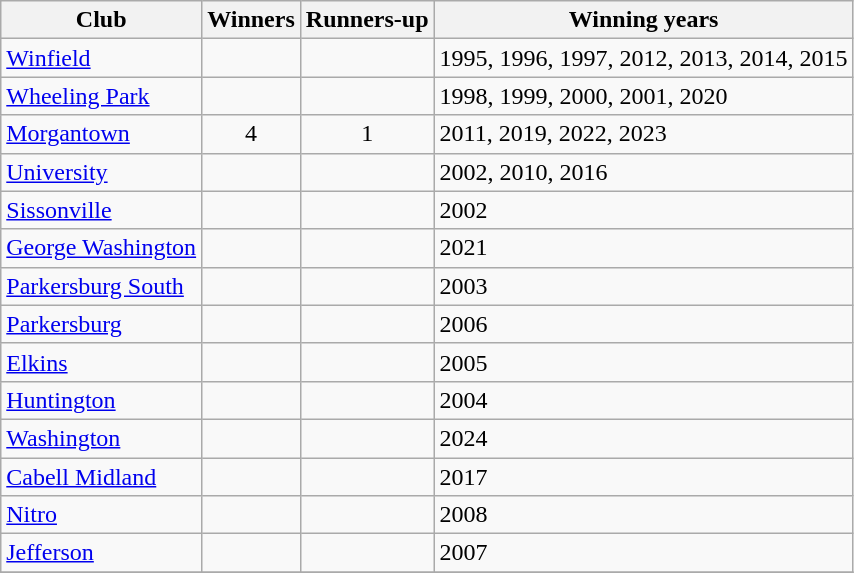<table class="wikitable">
<tr>
<th>Club</th>
<th>Winners</th>
<th>Runners-up</th>
<th>Winning years</th>
</tr>
<tr>
<td><a href='#'>Winfield</a></td>
<td></td>
<td></td>
<td>1995, 1996, 1997, 2012, 2013, 2014, 2015</td>
</tr>
<tr>
<td><a href='#'>Wheeling Park</a></td>
<td></td>
<td></td>
<td>1998, 1999, 2000, 2001, 2020</td>
</tr>
<tr>
<td><a href='#'>Morgantown</a></td>
<td align=center>4</td>
<td align=center>1</td>
<td>2011, 2019, 2022, 2023</td>
</tr>
<tr>
<td><a href='#'>University</a></td>
<td></td>
<td></td>
<td>2002, 2010, 2016</td>
</tr>
<tr>
<td><a href='#'>Sissonville</a></td>
<td></td>
<td></td>
<td>2002</td>
</tr>
<tr>
<td><a href='#'>George Washington</a></td>
<td></td>
<td></td>
<td>2021</td>
</tr>
<tr>
<td><a href='#'>Parkersburg South</a></td>
<td></td>
<td></td>
<td>2003</td>
</tr>
<tr>
<td><a href='#'>Parkersburg</a></td>
<td></td>
<td></td>
<td>2006</td>
</tr>
<tr>
<td><a href='#'>Elkins</a></td>
<td></td>
<td></td>
<td>2005</td>
</tr>
<tr>
<td><a href='#'>Huntington</a></td>
<td></td>
<td></td>
<td>2004</td>
</tr>
<tr>
<td><a href='#'> Washington</a></td>
<td></td>
<td></td>
<td>2024</td>
</tr>
<tr>
<td><a href='#'>Cabell Midland</a></td>
<td></td>
<td></td>
<td>2017</td>
</tr>
<tr>
<td><a href='#'>Nitro</a></td>
<td></td>
<td></td>
<td>2008</td>
</tr>
<tr>
<td><a href='#'>Jefferson</a></td>
<td></td>
<td></td>
<td>2007</td>
</tr>
<tr>
</tr>
</table>
